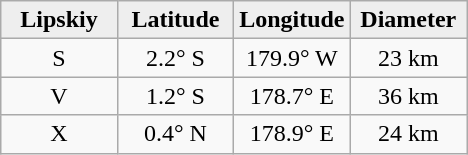<table class="wikitable">
<tr>
<th width="25%" style="background:#eeeeee;">Lipskiy</th>
<th width="25%" style="background:#eeeeee;">Latitude</th>
<th width="25%" style="background:#eeeeee;">Longitude</th>
<th width="25%" style="background:#eeeeee;">Diameter</th>
</tr>
<tr>
<td align="center">S</td>
<td align="center">2.2° S</td>
<td align="center">179.9° W</td>
<td align="center">23 km</td>
</tr>
<tr>
<td align="center">V</td>
<td align="center">1.2° S</td>
<td align="center">178.7° E</td>
<td align="center">36 km</td>
</tr>
<tr>
<td align="center">X</td>
<td align="center">0.4° N</td>
<td align="center">178.9° E</td>
<td align="center">24 km</td>
</tr>
</table>
